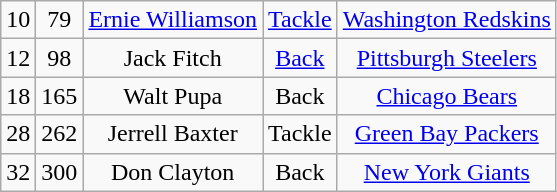<table class="wikitable" style="text-align:center">
<tr>
<td>10</td>
<td>79</td>
<td><a href='#'>Ernie Williamson</a></td>
<td><a href='#'>Tackle</a></td>
<td><a href='#'>Washington Redskins</a></td>
</tr>
<tr>
<td>12</td>
<td>98</td>
<td>Jack Fitch</td>
<td><a href='#'>Back</a></td>
<td><a href='#'>Pittsburgh Steelers</a></td>
</tr>
<tr>
<td>18</td>
<td>165</td>
<td>Walt Pupa</td>
<td>Back</td>
<td><a href='#'>Chicago Bears</a></td>
</tr>
<tr>
<td>28</td>
<td>262</td>
<td>Jerrell Baxter</td>
<td>Tackle</td>
<td><a href='#'>Green Bay Packers</a></td>
</tr>
<tr>
<td>32</td>
<td>300</td>
<td>Don Clayton</td>
<td>Back</td>
<td><a href='#'>New York Giants</a></td>
</tr>
</table>
